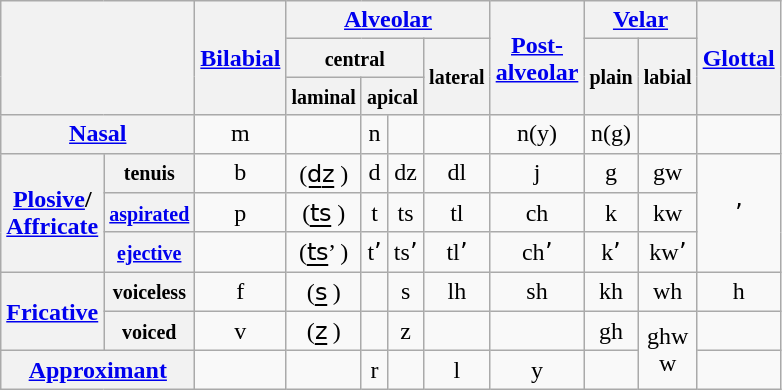<table class="wikitable" style="text-align: center;">
<tr>
<th colspan="2"  rowspan="3"></th>
<th rowspan="3"><a href='#'>Bilabial</a></th>
<th colspan="4"><a href='#'>Alveolar</a></th>
<th rowspan="3"><a href='#'>Post-<br>alveolar</a></th>
<th colspan="2"><a href='#'>Velar</a></th>
<th rowspan="3"><a href='#'>Glottal</a></th>
</tr>
<tr>
<th colspan="3"><small> central </small></th>
<th rowspan="2"><small> lateral </small></th>
<th rowspan="2"><small> plain </small></th>
<th rowspan="2"><small> labial </small></th>
</tr>
<tr>
<th><small> laminal </small></th>
<th colspan="2"><small> apical </small></th>
</tr>
<tr>
<th colspan="2"><a href='#'>Nasal</a></th>
<td>m </td>
<td></td>
<td>n </td>
<td></td>
<td></td>
<td>n(y) </td>
<td>n(g) </td>
<td></td>
<td></td>
</tr>
<tr>
<th rowspan="3"><a href='#'>Plosive</a>/<br><a href='#'>Affricate</a></th>
<th><small> tenuis </small></th>
<td>b </td>
<td>(d̲z̲ )</td>
<td>d </td>
<td>dz </td>
<td>dl </td>
<td>j </td>
<td>g </td>
<td>gw </td>
<td rowspan="3">ʼ </td>
</tr>
<tr>
<th><small> <a href='#'>aspirated</a> </small></th>
<td>p </td>
<td>(t̲s̲ )</td>
<td>t </td>
<td>ts </td>
<td>tl </td>
<td>ch </td>
<td>k </td>
<td>kw </td>
</tr>
<tr>
<th><small> <a href='#'>ejective</a> </small></th>
<td></td>
<td>(t̲s̲’ )</td>
<td>tʼ </td>
<td>tsʼ </td>
<td>tlʼ </td>
<td>chʼ </td>
<td>kʼ </td>
<td>kwʼ </td>
</tr>
<tr>
<th rowspan="2"><a href='#'>Fricative</a></th>
<th><small> voiceless </small></th>
<td>f </td>
<td>(s̲ )</td>
<td></td>
<td>s </td>
<td>lh </td>
<td>sh </td>
<td>kh </td>
<td>wh </td>
<td>h </td>
</tr>
<tr>
<th><small> voiced </small></th>
<td>v </td>
<td>(z̲ )</td>
<td></td>
<td>z </td>
<td></td>
<td></td>
<td>gh </td>
<td rowspan=2>ghw  <br> w </td>
<td></td>
</tr>
<tr>
<th colspan="2"><a href='#'>Approximant</a></th>
<td></td>
<td></td>
<td>r </td>
<td></td>
<td>l </td>
<td>y </td>
<td></td>
<td></td>
</tr>
</table>
